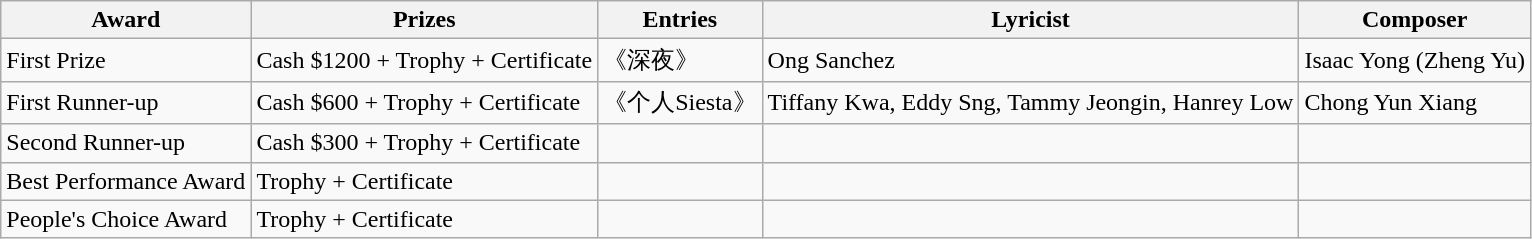<table class="wikitable sortable">
<tr>
<th>Award</th>
<th>Prizes</th>
<th>Entries</th>
<th>Lyricist</th>
<th>Composer</th>
</tr>
<tr>
<td>First Prize</td>
<td>Cash $1200 + Trophy + Certificate</td>
<td>《深夜》</td>
<td>Ong Sanchez</td>
<td>Isaac Yong (Zheng Yu)</td>
</tr>
<tr>
<td>First Runner-up</td>
<td>Cash $600 + Trophy + Certificate</td>
<td>《个人Siesta》</td>
<td>Tiffany Kwa, Eddy Sng, Tammy Jeongin, Hanrey Low</td>
<td>Chong Yun Xiang</td>
</tr>
<tr>
<td>Second Runner-up</td>
<td>Cash $300 + Trophy + Certificate</td>
<td></td>
<td></td>
<td></td>
</tr>
<tr>
<td>Best Performance Award</td>
<td>Trophy + Certificate</td>
<td></td>
<td></td>
<td></td>
</tr>
<tr>
<td>People's Choice Award</td>
<td>Trophy + Certificate</td>
<td></td>
<td></td>
<td></td>
</tr>
</table>
